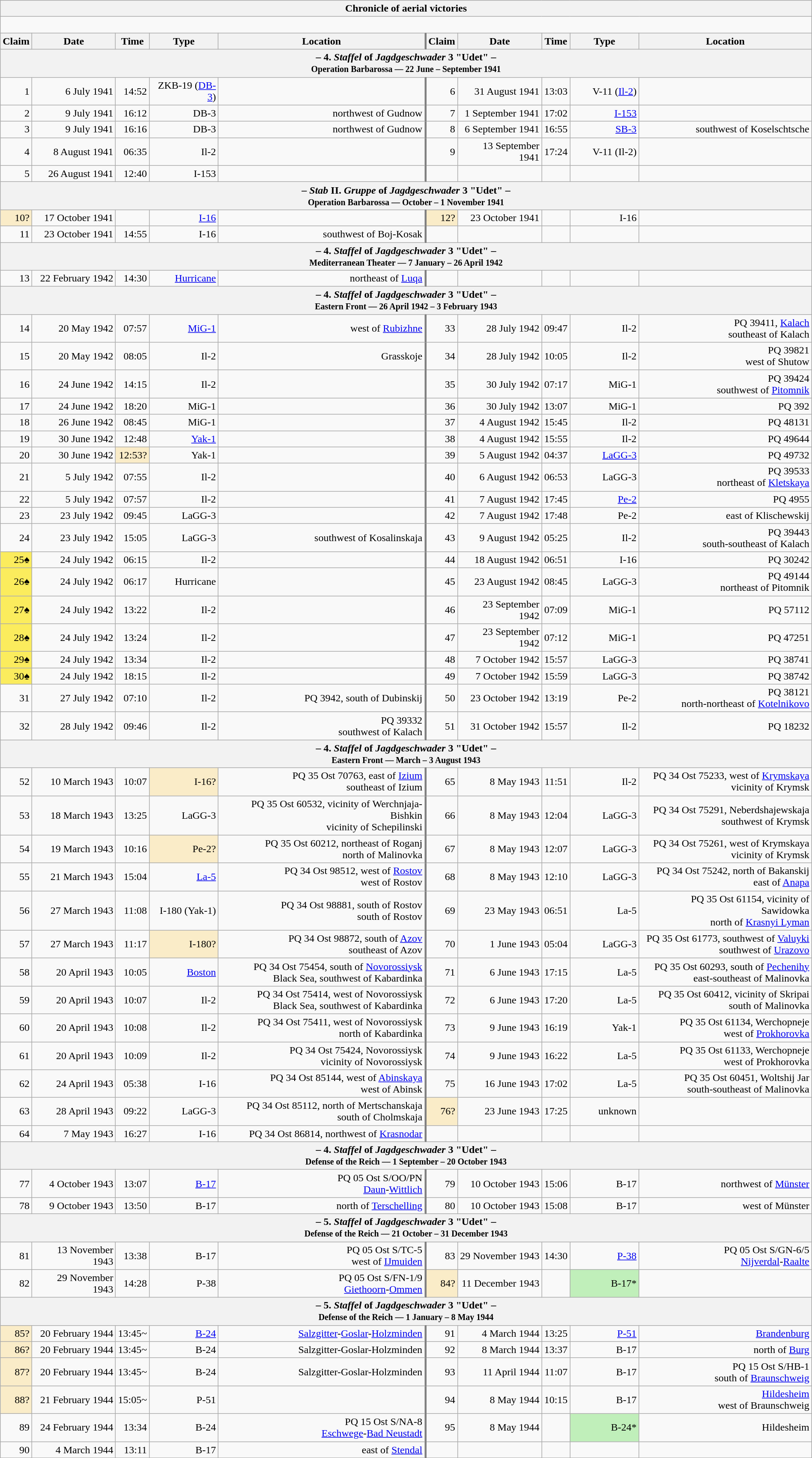<table class="wikitable plainrowheaders collapsible" style="margin-left: auto; margin-right: auto; border: none; text-align:right; width: 100%;">
<tr>
<th colspan="10">Chronicle of aerial victories</th>
</tr>
<tr>
<td colspan="10" style="text-align: left;"><br>

</td>
</tr>
<tr>
<th scope="col">Claim</th>
<th scope="col">Date</th>
<th scope="col">Time</th>
<th scope="col" width="100px">Type</th>
<th scope="col">Location</th>
<th scope="col" style="border-left: 3px solid grey;">Claim</th>
<th scope="col">Date</th>
<th scope="col">Time</th>
<th scope="col" width="100px">Type</th>
<th scope="col">Location</th>
</tr>
<tr>
<th colspan="10">– 4. <em>Staffel</em> of <em>Jagdgeschwader</em> 3 "Udet" –<br><small>Operation Barbarossa — 22 June – September 1941</small></th>
</tr>
<tr>
<td>1</td>
<td>6 July 1941</td>
<td>14:52</td>
<td>ZKB-19 (<a href='#'>DB-3</a>)</td>
<td></td>
<td style="border-left: 3px solid grey;">6</td>
<td>31 August 1941</td>
<td>13:03</td>
<td>V-11 (<a href='#'>Il-2</a>)</td>
<td></td>
</tr>
<tr>
<td>2</td>
<td>9 July 1941</td>
<td>16:12</td>
<td>DB-3</td>
<td>northwest of Gudnow</td>
<td style="border-left: 3px solid grey;">7</td>
<td>1 September 1941</td>
<td>17:02</td>
<td><a href='#'>I-153</a></td>
<td></td>
</tr>
<tr>
<td>3</td>
<td>9 July 1941</td>
<td>16:16</td>
<td>DB-3</td>
<td>northwest of Gudnow</td>
<td style="border-left: 3px solid grey;">8</td>
<td>6 September 1941</td>
<td>16:55</td>
<td><a href='#'>SB-3</a></td>
<td> southwest of Koselschtsche</td>
</tr>
<tr>
<td>4</td>
<td>8 August 1941</td>
<td>06:35</td>
<td>Il-2</td>
<td></td>
<td style="border-left: 3px solid grey;">9</td>
<td>13 September 1941</td>
<td>17:24</td>
<td>V-11 (Il-2)</td>
<td></td>
</tr>
<tr>
<td>5</td>
<td>26 August 1941</td>
<td>12:40</td>
<td>I-153</td>
<td></td>
<td style="border-left: 3px solid grey;"></td>
<td></td>
<td></td>
<td></td>
<td></td>
</tr>
<tr>
<th colspan="10">– <em>Stab</em> II. <em>Gruppe</em> of <em>Jagdgeschwader</em> 3 "Udet" –<br><small>Operation Barbarossa — October – 1 November 1941</small></th>
</tr>
<tr>
<td style="background:#faecc8">10?</td>
<td>17 October 1941</td>
<td></td>
<td><a href='#'>I-16</a></td>
<td></td>
<td style="border-left: 3px solid grey; background:#faecc8">12?</td>
<td>23 October 1941</td>
<td></td>
<td>I-16</td>
<td></td>
</tr>
<tr>
<td>11</td>
<td>23 October 1941</td>
<td>14:55</td>
<td>I-16</td>
<td> southwest of Boj-Kosak</td>
<td style="border-left: 3px solid grey;"></td>
<td></td>
<td></td>
<td></td>
<td></td>
</tr>
<tr>
<th colspan="10">– 4. <em>Staffel</em> of <em>Jagdgeschwader</em> 3 "Udet" –<br><small>Mediterranean Theater — 7 January – 26 April 1942</small></th>
</tr>
<tr>
<td>13</td>
<td>22 February 1942</td>
<td>14:30</td>
<td><a href='#'>Hurricane</a></td>
<td> northeast of <a href='#'>Luqa</a></td>
<td style="border-left: 3px solid grey;"></td>
<td></td>
<td></td>
<td></td>
<td></td>
</tr>
<tr>
<th colspan="10">– 4. <em>Staffel</em> of <em>Jagdgeschwader</em> 3 "Udet" –<br><small>Eastern Front — 26 April 1942 – 3 February 1943</small></th>
</tr>
<tr>
<td>14</td>
<td>20 May 1942</td>
<td>07:57</td>
<td><a href='#'>MiG-1</a></td>
<td>west of <a href='#'>Rubizhne</a></td>
<td style="border-left: 3px solid grey;">33</td>
<td>28 July 1942</td>
<td>09:47</td>
<td>Il-2</td>
<td>PQ 39411, <a href='#'>Kalach</a><br> southeast of Kalach</td>
</tr>
<tr>
<td>15</td>
<td>20 May 1942</td>
<td>08:05</td>
<td>Il-2</td>
<td>Grasskoje</td>
<td style="border-left: 3px solid grey;">34</td>
<td>28 July 1942</td>
<td>10:05</td>
<td>Il-2</td>
<td>PQ 39821<br> west of Shutow</td>
</tr>
<tr>
<td>16</td>
<td>24 June 1942</td>
<td>14:15</td>
<td>Il-2</td>
<td></td>
<td style="border-left: 3px solid grey;">35</td>
<td>30 July 1942</td>
<td>07:17</td>
<td>MiG-1</td>
<td>PQ 39424<br> southwest of <a href='#'>Pitomnik</a></td>
</tr>
<tr>
<td>17</td>
<td>24 June 1942</td>
<td>18:20</td>
<td>MiG-1</td>
<td></td>
<td style="border-left: 3px solid grey;">36</td>
<td>30 July 1942</td>
<td>13:07</td>
<td>MiG-1</td>
<td>PQ 392</td>
</tr>
<tr>
<td>18</td>
<td>26 June 1942</td>
<td>08:45</td>
<td>MiG-1</td>
<td></td>
<td style="border-left: 3px solid grey;">37</td>
<td>4 August 1942</td>
<td>15:45</td>
<td>Il-2</td>
<td>PQ 48131</td>
</tr>
<tr>
<td>19</td>
<td>30 June 1942</td>
<td>12:48</td>
<td><a href='#'>Yak-1</a></td>
<td></td>
<td style="border-left: 3px solid grey;">38</td>
<td>4 August 1942</td>
<td>15:55</td>
<td>Il-2</td>
<td>PQ 49644</td>
</tr>
<tr>
<td>20</td>
<td>30 June 1942</td>
<td style="background:#faecc8">12:53?</td>
<td>Yak-1</td>
<td></td>
<td style="border-left: 3px solid grey;">39</td>
<td>5 August 1942</td>
<td>04:37</td>
<td><a href='#'>LaGG-3</a></td>
<td>PQ 49732</td>
</tr>
<tr>
<td>21</td>
<td>5 July 1942</td>
<td>07:55</td>
<td>Il-2</td>
<td></td>
<td style="border-left: 3px solid grey;">40</td>
<td>6 August 1942</td>
<td>06:53</td>
<td>LaGG-3</td>
<td>PQ 39533<br> northeast of <a href='#'>Kletskaya</a></td>
</tr>
<tr>
<td>22</td>
<td>5 July 1942</td>
<td>07:57</td>
<td>Il-2</td>
<td></td>
<td style="border-left: 3px solid grey;">41</td>
<td>7 August 1942</td>
<td>17:45</td>
<td><a href='#'>Pe-2</a></td>
<td>PQ 4955</td>
</tr>
<tr>
<td>23</td>
<td>23 July 1942</td>
<td>09:45</td>
<td>LaGG-3</td>
<td></td>
<td style="border-left: 3px solid grey;">42</td>
<td>7 August 1942</td>
<td>17:48</td>
<td>Pe-2</td>
<td> east of Klischewskij</td>
</tr>
<tr>
<td>24</td>
<td>23 July 1942</td>
<td>15:05</td>
<td>LaGG-3</td>
<td>southwest of Kosalinskaja</td>
<td style="border-left: 3px solid grey;">43</td>
<td>9 August 1942</td>
<td>05:25</td>
<td>Il-2</td>
<td>PQ 39443<br> south-southeast of Kalach</td>
</tr>
<tr>
<td style="background:#fbec5d;">25♠</td>
<td>24 July 1942</td>
<td>06:15</td>
<td>Il-2</td>
<td></td>
<td style="border-left: 3px solid grey;">44</td>
<td>18 August 1942</td>
<td>06:51</td>
<td>I-16</td>
<td>PQ 30242</td>
</tr>
<tr>
<td style="background:#fbec5d;">26♠</td>
<td>24 July 1942</td>
<td>06:17</td>
<td>Hurricane</td>
<td></td>
<td style="border-left: 3px solid grey;">45</td>
<td>23 August 1942</td>
<td>08:45</td>
<td>LaGG-3</td>
<td>PQ 49144<br> northeast of Pitomnik</td>
</tr>
<tr>
<td style="background:#fbec5d;">27♠</td>
<td>24 July 1942</td>
<td>13:22</td>
<td>Il-2</td>
<td></td>
<td style="border-left: 3px solid grey;">46</td>
<td>23 September 1942</td>
<td>07:09</td>
<td>MiG-1</td>
<td>PQ 57112</td>
</tr>
<tr>
<td style="background:#fbec5d;">28♠</td>
<td>24 July 1942</td>
<td>13:24</td>
<td>Il-2</td>
<td></td>
<td style="border-left: 3px solid grey;">47</td>
<td>23 September 1942</td>
<td>07:12</td>
<td>MiG-1</td>
<td>PQ 47251</td>
</tr>
<tr>
<td style="background:#fbec5d;">29♠</td>
<td>24 July 1942</td>
<td>13:34</td>
<td>Il-2</td>
<td></td>
<td style="border-left: 3px solid grey;">48</td>
<td>7 October 1942</td>
<td>15:57</td>
<td>LaGG-3</td>
<td>PQ 38741</td>
</tr>
<tr>
<td style="background:#fbec5d;">30♠</td>
<td>24 July 1942</td>
<td>18:15</td>
<td>Il-2</td>
<td></td>
<td style="border-left: 3px solid grey;">49</td>
<td>7 October 1942</td>
<td>15:59</td>
<td>LaGG-3</td>
<td>PQ 38742</td>
</tr>
<tr>
<td>31</td>
<td>27 July 1942</td>
<td>07:10</td>
<td>Il-2</td>
<td>PQ 3942, south of Dubinskij</td>
<td style="border-left: 3px solid grey;">50</td>
<td>23 October 1942</td>
<td>13:19</td>
<td>Pe-2</td>
<td>PQ 38121<br> north-northeast of <a href='#'>Kotelnikovo</a></td>
</tr>
<tr>
<td>32</td>
<td>28 July 1942</td>
<td>09:46</td>
<td>Il-2</td>
<td>PQ 39332<br> southwest of Kalach</td>
<td style="border-left: 3px solid grey;">51</td>
<td>31 October 1942</td>
<td>15:57</td>
<td>Il-2</td>
<td>PQ 18232</td>
</tr>
<tr>
<th colspan="10">– 4. <em>Staffel</em> of <em>Jagdgeschwader</em> 3 "Udet" –<br><small>Eastern Front — March – 3 August 1943</small></th>
</tr>
<tr>
<td>52</td>
<td>10 March 1943</td>
<td>10:07</td>
<td style="background:#faecc8">I-16?</td>
<td>PQ 35 Ost 70763, east of <a href='#'>Izium</a><br> southeast of Izium</td>
<td style="border-left: 3px solid grey;">65</td>
<td>8 May 1943</td>
<td>11:51</td>
<td>Il-2</td>
<td>PQ 34 Ost 75233, west of <a href='#'>Krymskaya</a><br>vicinity of Krymsk</td>
</tr>
<tr>
<td>53</td>
<td>18 March 1943</td>
<td>13:25</td>
<td>LaGG-3</td>
<td>PQ 35 Ost 60532, vicinity of Werchnjaja-Bishkin<br>vicinity of Schepilinski</td>
<td style="border-left: 3px solid grey;">66</td>
<td>8 May 1943</td>
<td>12:04</td>
<td>LaGG-3</td>
<td>PQ 34 Ost 75291, Neberdshajewskaja<br> southwest of Krymsk</td>
</tr>
<tr>
<td>54</td>
<td>19 March 1943</td>
<td>10:16</td>
<td style="background:#faecc8">Pe-2?</td>
<td>PQ 35 Ost 60212, northeast of Roganj<br> north of Malinovka</td>
<td style="border-left: 3px solid grey;">67</td>
<td>8 May 1943</td>
<td>12:07</td>
<td>LaGG-3</td>
<td>PQ 34 Ost 75261, west of Krymskaya<br>vicinity of Krymsk</td>
</tr>
<tr>
<td>55</td>
<td>21 March 1943</td>
<td>15:04</td>
<td><a href='#'>La-5</a></td>
<td>PQ 34 Ost 98512, west of <a href='#'>Rostov</a><br> west of Rostov</td>
<td style="border-left: 3px solid grey;">68</td>
<td>8 May 1943</td>
<td>12:10</td>
<td>LaGG-3</td>
<td>PQ 34 Ost 75242, north of Bakanskij<br> east of <a href='#'>Anapa</a></td>
</tr>
<tr>
<td>56</td>
<td>27 March 1943</td>
<td>11:08</td>
<td>I-180 (Yak-1)</td>
<td>PQ 34 Ost 98881, south of Rostov<br> south of Rostov</td>
<td style="border-left: 3px solid grey;">69</td>
<td>23 May 1943</td>
<td>06:51</td>
<td>La-5</td>
<td>PQ 35 Ost 61154, vicinity of Sawidowka<br> north of <a href='#'>Krasnyi Lyman</a></td>
</tr>
<tr>
<td>57</td>
<td>27 March 1943</td>
<td>11:17</td>
<td style="background:#faecc8">I-180?</td>
<td>PQ 34 Ost 98872, south of <a href='#'>Azov</a><br> southeast of Azov</td>
<td style="border-left: 3px solid grey;">70</td>
<td>1 June 1943</td>
<td>05:04</td>
<td>LaGG-3</td>
<td>PQ 35 Ost 61773,  southwest of <a href='#'>Valuyki</a><br> southwest of <a href='#'>Urazovo</a></td>
</tr>
<tr>
<td>58</td>
<td>20 April 1943</td>
<td>10:05</td>
<td><a href='#'>Boston</a></td>
<td>PQ 34 Ost 75454, south of <a href='#'>Novorossiysk</a><br>Black Sea,  southwest of Kabardinka</td>
<td style="border-left: 3px solid grey;">71</td>
<td>6 June 1943</td>
<td>17:15</td>
<td>La-5</td>
<td>PQ 35 Ost 60293, south of <a href='#'>Pechenihy</a><br> east-southeast of Malinovka</td>
</tr>
<tr>
<td>59</td>
<td>20 April 1943</td>
<td>10:07</td>
<td>Il-2</td>
<td>PQ 34 Ost 75414, west of Novorossiysk<br>Black Sea,  southwest of Kabardinka</td>
<td style="border-left: 3px solid grey;">72</td>
<td>6 June 1943</td>
<td>17:20</td>
<td>La-5</td>
<td>PQ 35 Ost 60412, vicinity of Skripai<br> south of Malinovka</td>
</tr>
<tr>
<td>60</td>
<td>20 April 1943</td>
<td>10:08</td>
<td>Il-2</td>
<td>PQ 34 Ost 75411, west of Novorossiysk<br> north of Kabardinka</td>
<td style="border-left: 3px solid grey;">73</td>
<td>9 June 1943</td>
<td>16:19</td>
<td>Yak-1</td>
<td>PQ 35 Ost 61134, Werchopneje<br> west of <a href='#'>Prokhorovka</a></td>
</tr>
<tr>
<td>61</td>
<td>20 April 1943</td>
<td>10:09</td>
<td>Il-2</td>
<td>PQ 34 Ost 75424, Novorossiysk<br>vicinity of Novorossiysk</td>
<td style="border-left: 3px solid grey;">74</td>
<td>9 June 1943</td>
<td>16:22</td>
<td>La-5</td>
<td>PQ 35 Ost 61133, Werchopneje<br> west of Prokhorovka</td>
</tr>
<tr>
<td>62</td>
<td>24 April 1943</td>
<td>05:38</td>
<td>I-16</td>
<td>PQ 34 Ost 85144, west of <a href='#'>Abinskaya</a><br>west of Abinsk</td>
<td style="border-left: 3px solid grey;">75</td>
<td>16 June 1943</td>
<td>17:02</td>
<td>La-5</td>
<td>PQ 35 Ost 60451, Woltshij Jar<br> south-southeast of Malinovka</td>
</tr>
<tr>
<td>63</td>
<td>28 April 1943</td>
<td>09:22</td>
<td>LaGG-3</td>
<td>PQ 34 Ost 85112, north of Mertschanskaja<br>south of Cholmskaja</td>
<td style="border-left: 3px solid grey; background:#faecc8">76?</td>
<td>23 June 1943</td>
<td>17:25</td>
<td>unknown</td>
<td></td>
</tr>
<tr>
<td>64</td>
<td>7 May 1943</td>
<td>16:27</td>
<td>I-16</td>
<td>PQ 34 Ost 86814, northwest of <a href='#'>Krasnodar</a></td>
<td style="border-left: 3px solid grey;"></td>
<td></td>
<td></td>
<td></td>
<td></td>
</tr>
<tr>
<th colspan="10">– 4. <em>Staffel</em> of <em>Jagdgeschwader</em> 3 "Udet" –<br><small>Defense of the Reich — 1 September – 20 October 1943</small></th>
</tr>
<tr>
<td>77</td>
<td>4 October 1943</td>
<td>13:07</td>
<td><a href='#'>B-17</a></td>
<td>PQ 05 Ost S/OO/PN<br><a href='#'>Daun</a>-<a href='#'>Wittlich</a></td>
<td style="border-left: 3px solid grey;">79</td>
<td>10 October 1943</td>
<td>15:06</td>
<td>B-17</td>
<td> northwest of <a href='#'>Münster</a></td>
</tr>
<tr>
<td>78</td>
<td>9 October 1943</td>
<td>13:50</td>
<td>B-17</td>
<td> north of <a href='#'>Terschelling</a></td>
<td style="border-left: 3px solid grey;">80</td>
<td>10 October 1943</td>
<td>15:08</td>
<td>B-17</td>
<td> west of Münster</td>
</tr>
<tr>
<th colspan="10">– 5. <em>Staffel</em> of <em>Jagdgeschwader</em> 3 "Udet" –<br><small>Defense of the Reich — 21 October – 31 December 1943</small></th>
</tr>
<tr>
<td>81</td>
<td>13 November 1943</td>
<td>13:38</td>
<td>B-17</td>
<td>PQ 05 Ost S/TC-5<br> west of <a href='#'>IJmuiden</a></td>
<td style="border-left: 3px solid grey;">83</td>
<td>29 November 1943</td>
<td>14:30</td>
<td><a href='#'>P-38</a></td>
<td>PQ 05 Ost S/GN-6/5<br><a href='#'>Nijverdal</a>-<a href='#'>Raalte</a></td>
</tr>
<tr>
<td>82</td>
<td>29 November 1943</td>
<td>14:28</td>
<td>P-38</td>
<td>PQ 05 Ost S/FN-1/9<br><a href='#'>Giethoorn</a>-<a href='#'>Ommen</a></td>
<td style="border-left: 3px solid grey; background:#faecc8">84?</td>
<td>11 December 1943</td>
<td></td>
<td style="background:#C0EFBA">B-17*</td>
<td></td>
</tr>
<tr>
<th colspan="10">– 5. <em>Staffel</em> of <em>Jagdgeschwader</em> 3 "Udet" –<br><small>Defense of the Reich — 1 January – 8 May 1944</small></th>
</tr>
<tr>
<td style="background:#faecc8">85?</td>
<td>20 February 1944</td>
<td>13:45~</td>
<td><a href='#'>B-24</a></td>
<td><a href='#'>Salzgitter</a>-<a href='#'>Goslar</a>-<a href='#'>Holzminden</a></td>
<td style="border-left: 3px solid grey;">91</td>
<td>4 March 1944</td>
<td>13:25</td>
<td><a href='#'>P-51</a></td>
<td><a href='#'>Brandenburg</a></td>
</tr>
<tr>
<td style="background:#faecc8">86?</td>
<td>20 February 1944</td>
<td>13:45~</td>
<td>B-24</td>
<td>Salzgitter-Goslar-Holzminden</td>
<td style="border-left: 3px solid grey;">92</td>
<td>8 March 1944</td>
<td>13:37</td>
<td>B-17</td>
<td> north of <a href='#'>Burg</a></td>
</tr>
<tr>
<td style="background:#faecc8">87?</td>
<td>20 February 1944</td>
<td>13:45~</td>
<td>B-24</td>
<td>Salzgitter-Goslar-Holzminden</td>
<td style="border-left: 3px solid grey;">93</td>
<td>11 April 1944</td>
<td>11:07</td>
<td>B-17</td>
<td>PQ 15 Ost S/HB-1<br>south of <a href='#'>Braunschweig</a></td>
</tr>
<tr>
<td style="background:#faecc8">88?</td>
<td>21 February 1944</td>
<td>15:05~</td>
<td>P-51</td>
<td></td>
<td style="border-left: 3px solid grey;">94</td>
<td>8 May 1944</td>
<td>10:15</td>
<td>B-17</td>
<td><a href='#'>Hildesheim</a><br>west of Braunschweig</td>
</tr>
<tr>
<td>89</td>
<td>24 February 1944</td>
<td>13:34</td>
<td>B-24</td>
<td>PQ 15 Ost S/NA-8<br><a href='#'>Eschwege</a>-<a href='#'>Bad Neustadt</a></td>
<td style="border-left: 3px solid grey;">95</td>
<td>8 May 1944</td>
<td></td>
<td style="background:#C0EFBA">B-24*</td>
<td>Hildesheim</td>
</tr>
<tr>
<td>90</td>
<td>4 March 1944</td>
<td>13:11</td>
<td>B-17</td>
<td>east of <a href='#'>Stendal</a></td>
<td style="border-left: 3px solid grey;"></td>
<td></td>
<td></td>
<td></td>
<td></td>
</tr>
</table>
